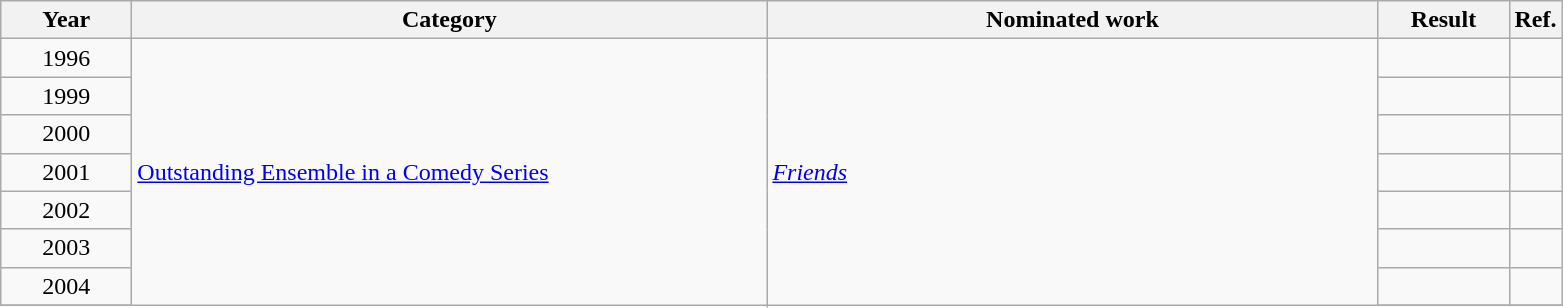<table class=wikitable>
<tr>
<th scope="col" style="width:5em;">Year</th>
<th scope="col" style="width:26em;">Category</th>
<th scope="col" style="width:25em;">Nominated work</th>
<th scope="col" style="width:5em;">Result</th>
<th>Ref.</th>
</tr>
<tr>
<td style="text-align:center;">1996</td>
<td rowspan=8><a href='#'>Outstanding Ensemble in a Comedy Series</a></td>
<td rowspan=8><em><a href='#'>Friends</a></em></td>
<td></td>
<td></td>
</tr>
<tr>
<td style="text-align:center;">1999</td>
<td></td>
<td></td>
</tr>
<tr>
<td style="text-align:center;">2000</td>
<td></td>
<td></td>
</tr>
<tr>
<td style="text-align:center;">2001</td>
<td></td>
<td></td>
</tr>
<tr>
<td style="text-align:center;">2002</td>
<td></td>
<td></td>
</tr>
<tr>
<td style="text-align:center;">2003</td>
<td></td>
<td></td>
</tr>
<tr>
<td style="text-align:center;">2004</td>
<td></td>
<td></td>
</tr>
<tr>
</tr>
</table>
